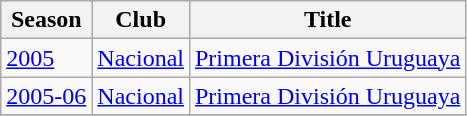<table class="wikitable">
<tr>
<th>Season</th>
<th>Club</th>
<th>Title</th>
</tr>
<tr>
<td><a href='#'>2005</a></td>
<td><a href='#'>Nacional</a></td>
<td><a href='#'>Primera División Uruguaya</a></td>
</tr>
<tr>
<td><a href='#'>2005-06</a></td>
<td><a href='#'>Nacional</a></td>
<td><a href='#'>Primera División Uruguaya</a></td>
</tr>
<tr>
</tr>
</table>
